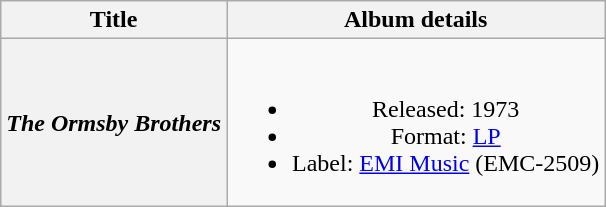<table class="wikitable plainrowheaders" style="text-align:center;" border="1">
<tr>
<th>Title</th>
<th>Album details</th>
</tr>
<tr>
<th scope="row"><em>The Ormsby Brothers</em></th>
<td><br><ul><li>Released: 1973</li><li>Format: <a href='#'>LP</a></li><li>Label: <a href='#'>EMI Music</a> (EMC-2509)</li></ul></td>
</tr>
</table>
